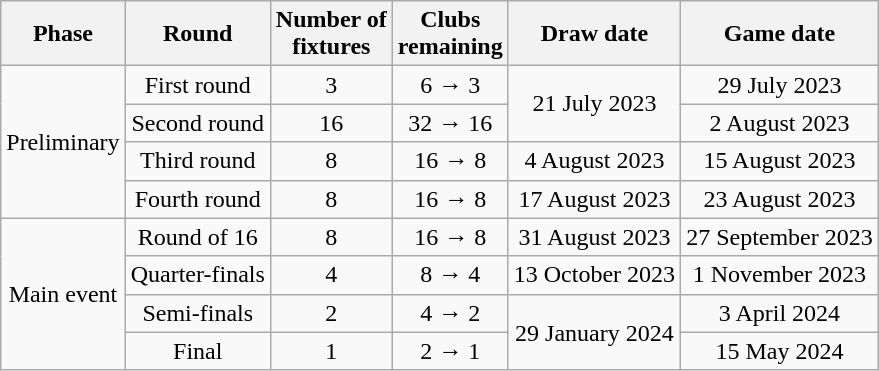<table class="wikitable" style="text-align:center">
<tr>
<th>Phase</th>
<th>Round</th>
<th>Number of<br> fixtures</th>
<th>Clubs<br> remaining</th>
<th>Draw date</th>
<th>Game date</th>
</tr>
<tr>
<td rowspan=4>Preliminary</td>
<td>First round</td>
<td>3</td>
<td>6 → 3</td>
<td rowspan=2>21 July 2023</td>
<td>29 July 2023</td>
</tr>
<tr>
<td>Second round</td>
<td>16</td>
<td>32 → 16</td>
<td>2 August 2023</td>
</tr>
<tr>
<td>Third round</td>
<td>8</td>
<td>16 → 8</td>
<td>4 August 2023</td>
<td>15 August 2023</td>
</tr>
<tr>
<td>Fourth round</td>
<td>8</td>
<td>16 → 8</td>
<td>17 August 2023</td>
<td>23 August 2023</td>
</tr>
<tr>
<td rowspan=4>Main event</td>
<td>Round of 16</td>
<td>8</td>
<td>16 → 8</td>
<td>31 August 2023</td>
<td>27 September 2023</td>
</tr>
<tr>
<td>Quarter-finals</td>
<td>4</td>
<td>8 → 4</td>
<td>13 October 2023</td>
<td>1 November 2023</td>
</tr>
<tr>
<td>Semi-finals</td>
<td>2</td>
<td>4 → 2</td>
<td rowspan=2>29 January 2024</td>
<td>3 April 2024</td>
</tr>
<tr>
<td colspan="1">Final</td>
<td>1</td>
<td>2 → 1</td>
<td>15 May 2024</td>
</tr>
</table>
